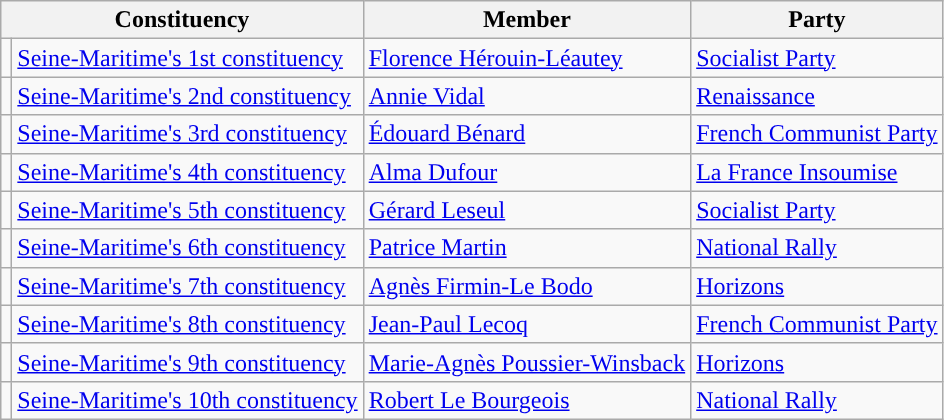<table class="wikitable">
<tr>
<th colspan="2">Constituency</th>
<th>Member</th>
<th>Party</th>
</tr>
<tr>
<td style="background-color: "></td>
<td><a href='#'>Seine-Maritime's 1st constituency</a></td>
<td><a href='#'>Florence Hérouin-Léautey</a></td>
<td><a href='#'>Socialist Party</a></td>
</tr>
<tr>
<td style="background-color: "></td>
<td><a href='#'>Seine-Maritime's 2nd constituency</a></td>
<td><a href='#'>Annie Vidal</a></td>
<td><a href='#'>Renaissance</a></td>
</tr>
<tr>
<td style="background-color: "></td>
<td><a href='#'>Seine-Maritime's 3rd constituency</a></td>
<td><a href='#'>Édouard Bénard</a></td>
<td><a href='#'>French Communist Party</a></td>
</tr>
<tr>
<td style="background-color: "></td>
<td><a href='#'>Seine-Maritime's 4th constituency</a></td>
<td><a href='#'>Alma Dufour</a></td>
<td><a href='#'>La France Insoumise</a></td>
</tr>
<tr>
<td style="background-color: "></td>
<td><a href='#'>Seine-Maritime's 5th constituency</a></td>
<td><a href='#'>Gérard Leseul</a></td>
<td><a href='#'>Socialist Party</a></td>
</tr>
<tr>
<td style="background-color: "></td>
<td><a href='#'>Seine-Maritime's 6th constituency</a></td>
<td><a href='#'>Patrice Martin</a></td>
<td><a href='#'>National Rally</a></td>
</tr>
<tr>
<td style="background-color: "></td>
<td><a href='#'>Seine-Maritime's 7th constituency</a></td>
<td><a href='#'>Agnès Firmin-Le Bodo</a></td>
<td><a href='#'>Horizons</a></td>
</tr>
<tr>
<td style="background-color: "></td>
<td><a href='#'>Seine-Maritime's 8th constituency</a></td>
<td><a href='#'>Jean-Paul Lecoq</a></td>
<td><a href='#'>French Communist Party</a></td>
</tr>
<tr>
<td style="background-color: "></td>
<td><a href='#'>Seine-Maritime's 9th constituency</a></td>
<td><a href='#'>Marie-Agnès Poussier-Winsback</a></td>
<td><a href='#'>Horizons</a></td>
</tr>
<tr>
<td style="background-color: "></td>
<td><a href='#'>Seine-Maritime's 10th constituency</a></td>
<td><a href='#'>Robert Le Bourgeois</a></td>
<td><a href='#'>National Rally</a></td>
</tr>
</table>
